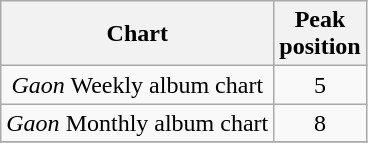<table class="wikitable sortable" style="text-align:center">
<tr>
<th>Chart</th>
<th>Peak<br>position</th>
</tr>
<tr>
<td><em>Gaon</em> Weekly album chart</td>
<td align="center">5</td>
</tr>
<tr>
<td><em>Gaon</em> Monthly album chart</td>
<td align="center">8</td>
</tr>
<tr>
</tr>
</table>
